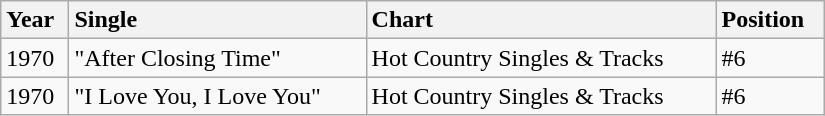<table class="wikitable" style="margin-top: 0" width="550px">
<tr>
<th style="text-align: left">Year</th>
<th style="text-align: left">Single</th>
<th style="text-align: left">Chart</th>
<th style="text-align: left">Position</th>
</tr>
<tr>
<td>1970</td>
<td>"After Closing Time"</td>
<td>Hot Country Singles & Tracks</td>
<td>#6</td>
</tr>
<tr>
<td>1970</td>
<td>"I Love You, I Love You"</td>
<td>Hot Country Singles & Tracks</td>
<td>#6</td>
</tr>
</table>
